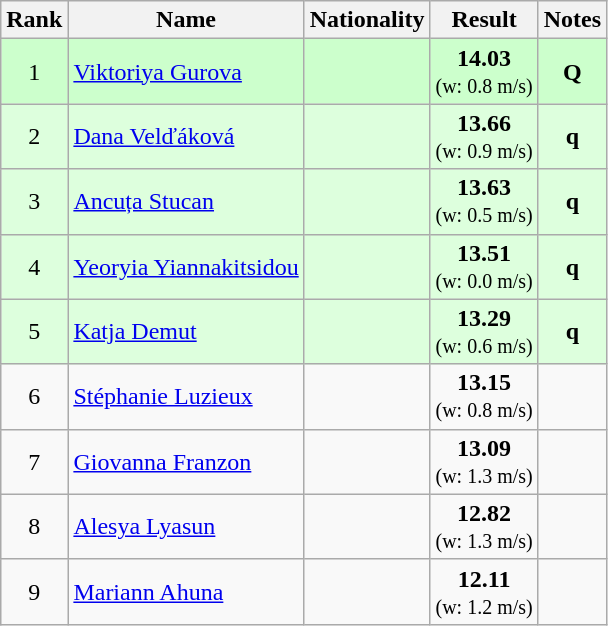<table class="wikitable sortable" style="text-align:center">
<tr>
<th>Rank</th>
<th>Name</th>
<th>Nationality</th>
<th>Result</th>
<th>Notes</th>
</tr>
<tr bgcolor=ccffcc>
<td>1</td>
<td align=left><a href='#'>Viktoriya Gurova</a></td>
<td align=left></td>
<td><strong>14.03</strong><br><small>(w: 0.8 m/s)</small></td>
<td><strong>Q</strong></td>
</tr>
<tr bgcolor=ddffdd>
<td>2</td>
<td align=left><a href='#'>Dana Velďáková</a></td>
<td align=left></td>
<td><strong>13.66</strong><br><small>(w: 0.9 m/s)</small></td>
<td><strong>q</strong></td>
</tr>
<tr bgcolor=ddffdd>
<td>3</td>
<td align=left><a href='#'>Ancuța Stucan</a></td>
<td align=left></td>
<td><strong>13.63</strong><br><small>(w: 0.5 m/s)</small></td>
<td><strong>q</strong></td>
</tr>
<tr bgcolor=ddffdd>
<td>4</td>
<td align=left><a href='#'>Yeoryia Yiannakitsidou</a></td>
<td align=left></td>
<td><strong>13.51</strong><br><small>(w: 0.0 m/s)</small></td>
<td><strong>q</strong></td>
</tr>
<tr bgcolor=ddffdd>
<td>5</td>
<td align=left><a href='#'>Katja Demut</a></td>
<td align=left></td>
<td><strong>13.29</strong><br><small>(w: 0.6 m/s)</small></td>
<td><strong>q</strong></td>
</tr>
<tr>
<td>6</td>
<td align=left><a href='#'>Stéphanie Luzieux</a></td>
<td align=left></td>
<td><strong>13.15</strong><br><small>(w: 0.8 m/s)</small></td>
<td></td>
</tr>
<tr>
<td>7</td>
<td align=left><a href='#'>Giovanna Franzon</a></td>
<td align=left></td>
<td><strong>13.09</strong><br><small>(w: 1.3 m/s)</small></td>
<td></td>
</tr>
<tr>
<td>8</td>
<td align=left><a href='#'>Alesya Lyasun</a></td>
<td align=left></td>
<td><strong>12.82</strong><br><small>(w: 1.3 m/s)</small></td>
<td></td>
</tr>
<tr>
<td>9</td>
<td align=left><a href='#'>Mariann Ahuna</a></td>
<td align=left></td>
<td><strong>12.11</strong><br><small>(w: 1.2 m/s)</small></td>
<td></td>
</tr>
</table>
